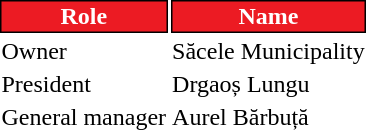<table class="toccolours">
<tr>
<th ! style="background:#ec1b23;color:#FFFFFF;border:1px solid #000000">Role</th>
<th ! style="background:#ec1b23;color:#FFFFFF;border:1px solid #000000">Name</th>
</tr>
<tr>
<td>Owner</td>
<td> Săcele Municipality</td>
</tr>
<tr>
<td>President</td>
<td> Drgaoș Lungu</td>
</tr>
<tr>
<td>General manager</td>
<td> Aurel Bărbuță</td>
</tr>
</table>
